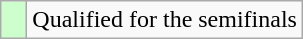<table class="wikitable">
<tr>
<td width=10px bgcolor="#ccffcc"></td>
<td>Qualified for the semifinals</td>
</tr>
</table>
